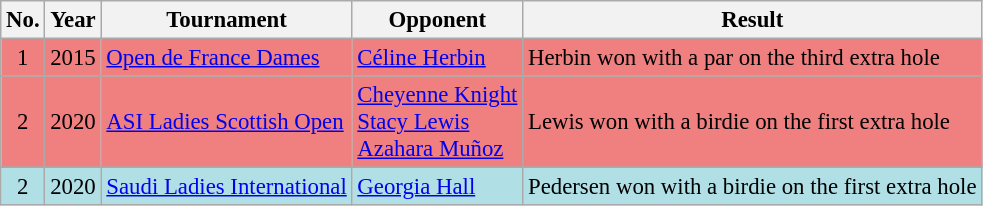<table class="wikitable" style="font-size:95%;">
<tr>
<th>No.</th>
<th>Year</th>
<th>Tournament</th>
<th>Opponent</th>
<th>Result</th>
</tr>
<tr style="background:#F08080;">
<td align=center>1</td>
<td>2015</td>
<td><a href='#'>Open de France Dames</a></td>
<td> <a href='#'>Céline Herbin</a></td>
<td>Herbin won with a par on the third extra hole</td>
</tr>
<tr>
</tr>
<tr style="background:#F08080;">
<td align=center>2</td>
<td>2020</td>
<td><a href='#'>ASI Ladies Scottish Open</a></td>
<td> <a href='#'>Cheyenne Knight</a><br> <a href='#'>Stacy Lewis</a><br> <a href='#'>Azahara Muñoz</a></td>
<td>Lewis won with a birdie on the first extra hole</td>
</tr>
<tr>
</tr>
<tr style="background:#B0E0E6;">
<td align=center>2</td>
<td>2020</td>
<td><a href='#'>Saudi Ladies International</a></td>
<td> <a href='#'>Georgia Hall</a></td>
<td>Pedersen won with a birdie on the first extra hole</td>
</tr>
</table>
